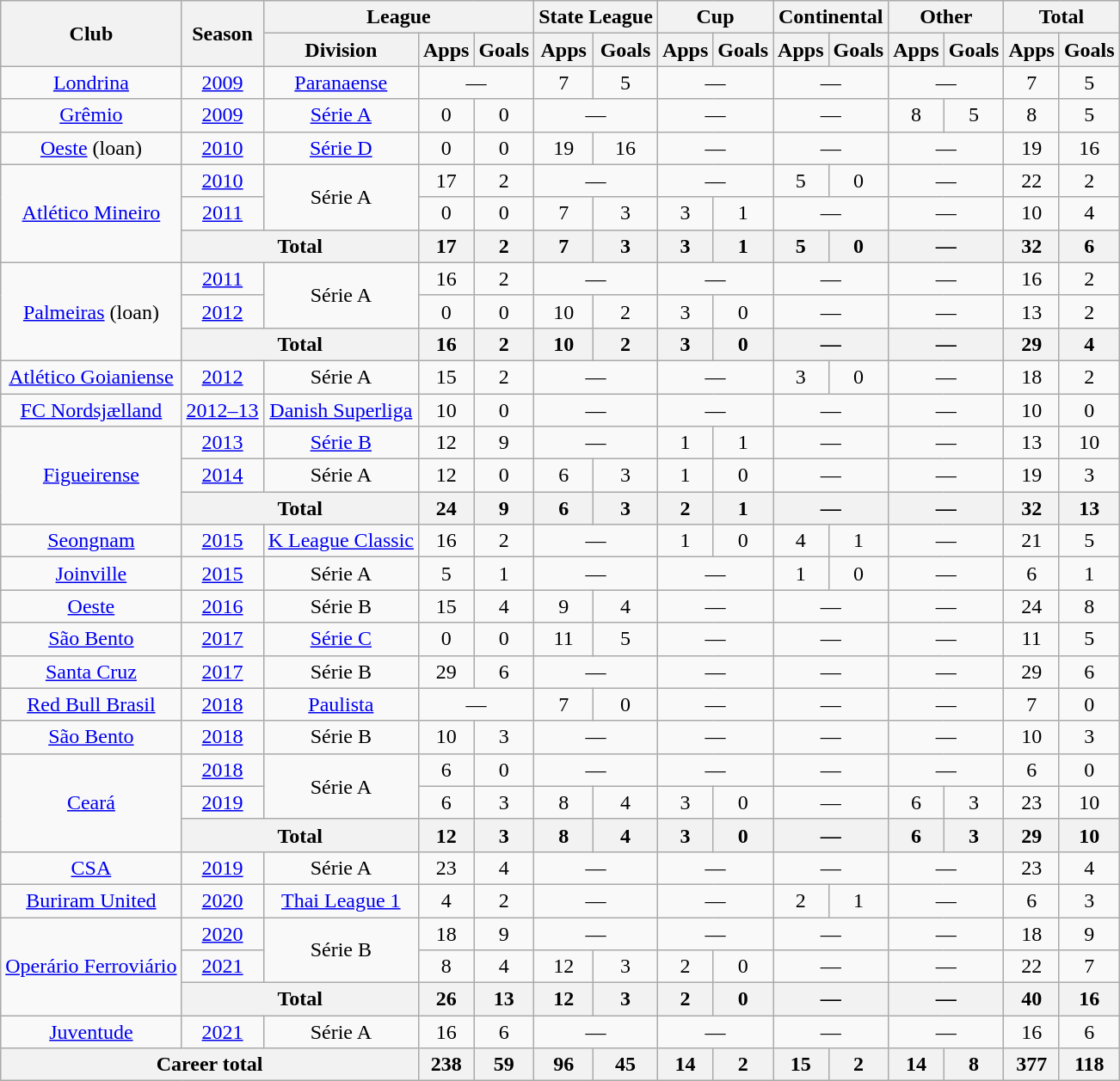<table class="wikitable" style="text-align: center;">
<tr>
<th rowspan="2">Club</th>
<th rowspan="2">Season</th>
<th colspan="3">League</th>
<th colspan="2">State League</th>
<th colspan="2">Cup</th>
<th colspan="2">Continental</th>
<th colspan="2">Other</th>
<th colspan="2">Total</th>
</tr>
<tr>
<th>Division</th>
<th>Apps</th>
<th>Goals</th>
<th>Apps</th>
<th>Goals</th>
<th>Apps</th>
<th>Goals</th>
<th>Apps</th>
<th>Goals</th>
<th>Apps</th>
<th>Goals</th>
<th>Apps</th>
<th>Goals</th>
</tr>
<tr>
<td valign="center"><a href='#'>Londrina</a></td>
<td><a href='#'>2009</a></td>
<td><a href='#'>Paranaense</a></td>
<td colspan="2">—</td>
<td>7</td>
<td>5</td>
<td colspan="2">—</td>
<td colspan="2">—</td>
<td colspan="2">—</td>
<td>7</td>
<td>5</td>
</tr>
<tr>
<td valign="center"><a href='#'>Grêmio</a></td>
<td><a href='#'>2009</a></td>
<td><a href='#'>Série A</a></td>
<td>0</td>
<td>0</td>
<td colspan="2">—</td>
<td colspan="2">—</td>
<td colspan="2">—</td>
<td>8</td>
<td>5</td>
<td>8</td>
<td>5</td>
</tr>
<tr>
<td valign="center"><a href='#'>Oeste</a> (loan)</td>
<td><a href='#'>2010</a></td>
<td><a href='#'>Série D</a></td>
<td>0</td>
<td>0</td>
<td>19</td>
<td>16</td>
<td colspan="2">—</td>
<td colspan="2">—</td>
<td colspan="2">—</td>
<td>19</td>
<td>16</td>
</tr>
<tr>
<td rowspan="3" valign="center"><a href='#'>Atlético Mineiro</a></td>
<td><a href='#'>2010</a></td>
<td rowspan="2">Série A</td>
<td>17</td>
<td>2</td>
<td colspan="2">—</td>
<td colspan="2">—</td>
<td>5</td>
<td>0</td>
<td colspan="2">—</td>
<td>22</td>
<td>2</td>
</tr>
<tr>
<td><a href='#'>2011</a></td>
<td>0</td>
<td>0</td>
<td>7</td>
<td>3</td>
<td>3</td>
<td>1</td>
<td colspan="2">—</td>
<td colspan="2">—</td>
<td>10</td>
<td>4</td>
</tr>
<tr>
<th colspan="2">Total</th>
<th>17</th>
<th>2</th>
<th>7</th>
<th>3</th>
<th>3</th>
<th>1</th>
<th>5</th>
<th>0</th>
<th colspan="2">—</th>
<th>32</th>
<th>6</th>
</tr>
<tr>
<td rowspan="3" valign="center"><a href='#'>Palmeiras</a> (loan)</td>
<td><a href='#'>2011</a></td>
<td rowspan="2">Série A</td>
<td>16</td>
<td>2</td>
<td colspan="2">—</td>
<td colspan="2">—</td>
<td colspan="2">—</td>
<td colspan="2">—</td>
<td>16</td>
<td>2</td>
</tr>
<tr>
<td><a href='#'>2012</a></td>
<td>0</td>
<td>0</td>
<td>10</td>
<td>2</td>
<td>3</td>
<td>0</td>
<td colspan="2">—</td>
<td colspan="2">—</td>
<td>13</td>
<td>2</td>
</tr>
<tr>
<th colspan="2">Total</th>
<th>16</th>
<th>2</th>
<th>10</th>
<th>2</th>
<th>3</th>
<th>0</th>
<th colspan="2">—</th>
<th colspan="2">—</th>
<th>29</th>
<th>4</th>
</tr>
<tr>
<td valign="center"><a href='#'>Atlético Goianiense</a></td>
<td><a href='#'>2012</a></td>
<td>Série A</td>
<td>15</td>
<td>2</td>
<td colspan="2">—</td>
<td colspan="2">—</td>
<td>3</td>
<td>0</td>
<td colspan="2">—</td>
<td>18</td>
<td>2</td>
</tr>
<tr>
<td valign="center"><a href='#'>FC Nordsjælland</a></td>
<td><a href='#'>2012–13</a></td>
<td><a href='#'>Danish Superliga</a></td>
<td>10</td>
<td>0</td>
<td colspan="2">—</td>
<td colspan="2">—</td>
<td colspan="2">—</td>
<td colspan="2">—</td>
<td>10</td>
<td>0</td>
</tr>
<tr>
<td rowspan="3" valign="center"><a href='#'>Figueirense</a></td>
<td><a href='#'>2013</a></td>
<td><a href='#'>Série B</a></td>
<td>12</td>
<td>9</td>
<td colspan="2">—</td>
<td>1</td>
<td>1</td>
<td colspan="2">—</td>
<td colspan="2">—</td>
<td>13</td>
<td>10</td>
</tr>
<tr>
<td><a href='#'>2014</a></td>
<td>Série A</td>
<td>12</td>
<td>0</td>
<td>6</td>
<td>3</td>
<td>1</td>
<td>0</td>
<td colspan="2">—</td>
<td colspan="2">—</td>
<td>19</td>
<td>3</td>
</tr>
<tr>
<th colspan="2">Total</th>
<th>24</th>
<th>9</th>
<th>6</th>
<th>3</th>
<th>2</th>
<th>1</th>
<th colspan="2">—</th>
<th colspan="2">—</th>
<th>32</th>
<th>13</th>
</tr>
<tr>
<td valign="center"><a href='#'>Seongnam</a></td>
<td><a href='#'>2015</a></td>
<td><a href='#'>K League Classic</a></td>
<td>16</td>
<td>2</td>
<td colspan="2">—</td>
<td>1</td>
<td>0</td>
<td>4</td>
<td>1</td>
<td colspan="2">—</td>
<td>21</td>
<td>5</td>
</tr>
<tr>
<td valign="center"><a href='#'>Joinville</a></td>
<td><a href='#'>2015</a></td>
<td>Série A</td>
<td>5</td>
<td>1</td>
<td colspan="2">—</td>
<td colspan="2">—</td>
<td>1</td>
<td>0</td>
<td colspan="2">—</td>
<td>6</td>
<td>1</td>
</tr>
<tr>
<td valign="center"><a href='#'>Oeste</a></td>
<td><a href='#'>2016</a></td>
<td>Série B</td>
<td>15</td>
<td>4</td>
<td>9</td>
<td>4</td>
<td colspan="2">—</td>
<td colspan="2">—</td>
<td colspan="2">—</td>
<td>24</td>
<td>8</td>
</tr>
<tr>
<td valign="center"><a href='#'>São Bento</a></td>
<td><a href='#'>2017</a></td>
<td><a href='#'>Série C</a></td>
<td>0</td>
<td>0</td>
<td>11</td>
<td>5</td>
<td colspan="2">—</td>
<td colspan="2">—</td>
<td colspan="2">—</td>
<td>11</td>
<td>5</td>
</tr>
<tr>
<td valign="center"><a href='#'>Santa Cruz</a></td>
<td><a href='#'>2017</a></td>
<td>Série B</td>
<td>29</td>
<td>6</td>
<td colspan="2">—</td>
<td colspan="2">—</td>
<td colspan="2">—</td>
<td colspan="2">—</td>
<td>29</td>
<td>6</td>
</tr>
<tr>
<td valign="center"><a href='#'>Red Bull Brasil</a></td>
<td><a href='#'>2018</a></td>
<td><a href='#'>Paulista</a></td>
<td colspan="2">—</td>
<td>7</td>
<td>0</td>
<td colspan="2">—</td>
<td colspan="2">—</td>
<td colspan="2">—</td>
<td>7</td>
<td>0</td>
</tr>
<tr>
<td valign="center"><a href='#'>São Bento</a></td>
<td><a href='#'>2018</a></td>
<td>Série B</td>
<td>10</td>
<td>3</td>
<td colspan="2">—</td>
<td colspan="2">—</td>
<td colspan="2">—</td>
<td colspan="2">—</td>
<td>10</td>
<td>3</td>
</tr>
<tr>
<td rowspan="3" valign="center"><a href='#'>Ceará</a></td>
<td><a href='#'>2018</a></td>
<td rowspan="2">Série A</td>
<td>6</td>
<td>0</td>
<td colspan="2">—</td>
<td colspan="2">—</td>
<td colspan="2">—</td>
<td colspan="2">—</td>
<td>6</td>
<td>0</td>
</tr>
<tr>
<td><a href='#'>2019</a></td>
<td>6</td>
<td>3</td>
<td>8</td>
<td>4</td>
<td>3</td>
<td>0</td>
<td colspan="2">—</td>
<td>6</td>
<td>3</td>
<td>23</td>
<td>10</td>
</tr>
<tr>
<th colspan="2">Total</th>
<th>12</th>
<th>3</th>
<th>8</th>
<th>4</th>
<th>3</th>
<th>0</th>
<th colspan="2">—</th>
<th>6</th>
<th>3</th>
<th>29</th>
<th>10</th>
</tr>
<tr>
<td valign="center"><a href='#'>CSA</a></td>
<td><a href='#'>2019</a></td>
<td>Série A</td>
<td>23</td>
<td>4</td>
<td colspan="2">—</td>
<td colspan="2">—</td>
<td colspan="2">—</td>
<td colspan="2">—</td>
<td>23</td>
<td>4</td>
</tr>
<tr>
<td valign="center"><a href='#'>Buriram United</a></td>
<td><a href='#'>2020</a></td>
<td><a href='#'>Thai League 1</a></td>
<td>4</td>
<td>2</td>
<td colspan="2">—</td>
<td colspan="2">—</td>
<td>2</td>
<td>1</td>
<td colspan="2">—</td>
<td>6</td>
<td>3</td>
</tr>
<tr>
<td rowspan="3" valign="center"><a href='#'>Operário Ferroviário</a></td>
<td><a href='#'>2020</a></td>
<td rowspan="2">Série B</td>
<td>18</td>
<td>9</td>
<td colspan="2">—</td>
<td colspan="2">—</td>
<td colspan="2">—</td>
<td colspan="2">—</td>
<td>18</td>
<td>9</td>
</tr>
<tr>
<td><a href='#'>2021</a></td>
<td>8</td>
<td>4</td>
<td>12</td>
<td>3</td>
<td>2</td>
<td>0</td>
<td colspan="2">—</td>
<td colspan="2">—</td>
<td>22</td>
<td>7</td>
</tr>
<tr>
<th colspan="2">Total</th>
<th>26</th>
<th>13</th>
<th>12</th>
<th>3</th>
<th>2</th>
<th>0</th>
<th colspan="2">—</th>
<th colspan="2">—</th>
<th>40</th>
<th>16</th>
</tr>
<tr>
<td valign="center"><a href='#'>Juventude</a></td>
<td><a href='#'>2021</a></td>
<td>Série A</td>
<td>16</td>
<td>6</td>
<td colspan="2">—</td>
<td colspan="2">—</td>
<td colspan="2">—</td>
<td colspan="2">—</td>
<td>16</td>
<td>6</td>
</tr>
<tr>
<th colspan="3"><strong>Career total</strong></th>
<th>238</th>
<th>59</th>
<th>96</th>
<th>45</th>
<th>14</th>
<th>2</th>
<th>15</th>
<th>2</th>
<th>14</th>
<th>8</th>
<th>377</th>
<th>118</th>
</tr>
</table>
